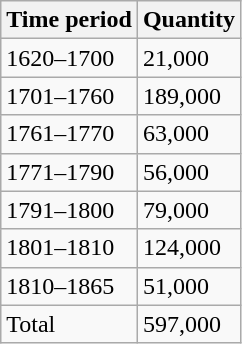<table class="wikitable">
<tr>
<th>Time period</th>
<th>Quantity</th>
</tr>
<tr>
<td>1620–1700</td>
<td>21,000</td>
</tr>
<tr>
<td>1701–1760</td>
<td>189,000</td>
</tr>
<tr>
<td>1761–1770</td>
<td>63,000</td>
</tr>
<tr>
<td>1771–1790</td>
<td>56,000</td>
</tr>
<tr>
<td>1791–1800</td>
<td>79,000</td>
</tr>
<tr>
<td>1801–1810</td>
<td>124,000</td>
</tr>
<tr>
<td>1810–1865</td>
<td>51,000</td>
</tr>
<tr>
<td>Total</td>
<td>597,000</td>
</tr>
</table>
